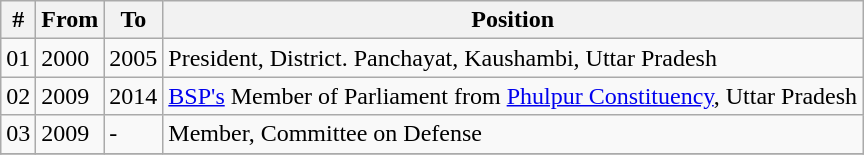<table class="wikitable sortable">
<tr>
<th>#</th>
<th>From</th>
<th>To</th>
<th>Position</th>
</tr>
<tr>
<td>01</td>
<td>2000</td>
<td>2005</td>
<td>President, District. Panchayat, Kaushambi, Uttar Pradesh</td>
</tr>
<tr>
<td>02</td>
<td>2009</td>
<td>2014</td>
<td><a href='#'>BSP's</a> Member of Parliament from <a href='#'>Phulpur Constituency</a>, Uttar Pradesh</td>
</tr>
<tr>
<td>03</td>
<td>2009</td>
<td>-</td>
<td>Member, Committee on Defense</td>
</tr>
<tr>
</tr>
</table>
